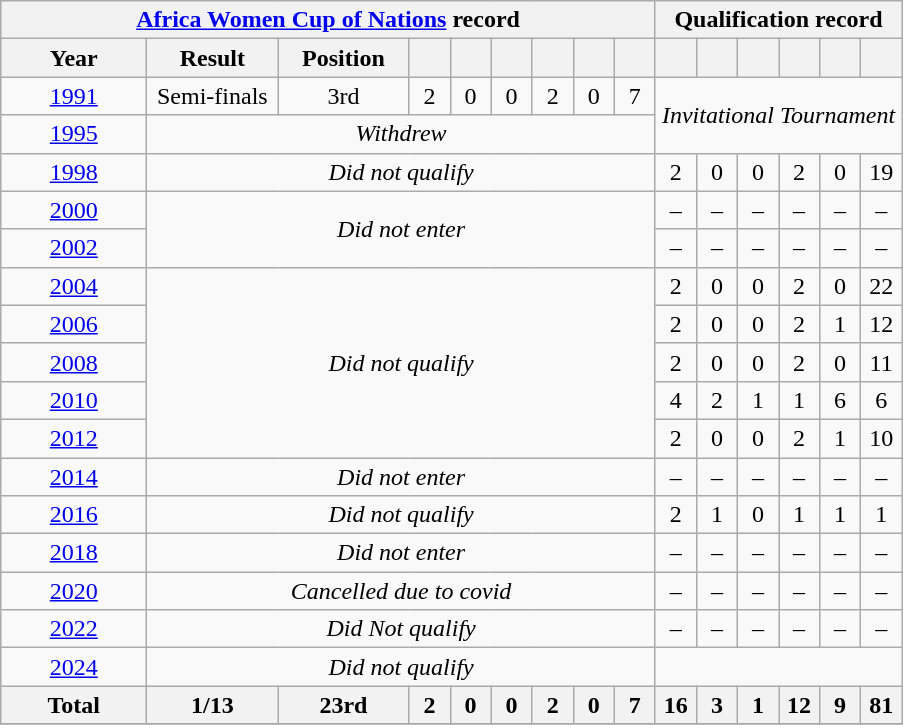<table class="wikitable" style="text-align:center;">
<tr>
<th colspan="9"><a href='#'>Africa Women Cup of Nations</a> record</th>
<th colspan="6">Qualification record</th>
</tr>
<tr>
<th style="width:90px;">Year</th>
<th style="width:80px;">Result</th>
<th style="width:80px;">Position</th>
<th style="width:20px;"></th>
<th style="width:20px;"></th>
<th style="width:20px;"></th>
<th style="width:20px;"></th>
<th style="width:20px;"></th>
<th style="width:20px;"></th>
<th style="width:20px;"></th>
<th style="width:20px;"></th>
<th style="width:20px;"></th>
<th style="width:20px;"></th>
<th style="width:20px;"></th>
<th style="width:20px;"></th>
</tr>
<tr>
<td> <a href='#'>1991</a></td>
<td>Semi-finals</td>
<td>3rd</td>
<td>2</td>
<td>0</td>
<td>0</td>
<td>2</td>
<td>0</td>
<td>7</td>
<td rowspan="2" colspan="6"><em>Invitational Tournament</em></td>
</tr>
<tr>
<td> <a href='#'>1995</a></td>
<td colspan="8"><em>Withdrew</em></td>
</tr>
<tr>
<td> <a href='#'>1998</a></td>
<td colspan="8"><em>Did not qualify</em></td>
<td>2</td>
<td>0</td>
<td>0</td>
<td>2</td>
<td>0</td>
<td>19</td>
</tr>
<tr>
<td> <a href='#'>2000</a></td>
<td rowspan="2" colspan="8"><em>Did not enter</em></td>
<td>–</td>
<td>–</td>
<td>–</td>
<td>–</td>
<td>–</td>
<td>–</td>
</tr>
<tr>
<td> <a href='#'>2002</a></td>
<td>–</td>
<td>–</td>
<td>–</td>
<td>–</td>
<td>–</td>
<td>–</td>
</tr>
<tr>
<td> <a href='#'>2004</a></td>
<td rowspan="5" colspan="8"><em>Did not qualify</em></td>
<td>2</td>
<td>0</td>
<td>0</td>
<td>2</td>
<td>0</td>
<td>22</td>
</tr>
<tr>
<td> <a href='#'>2006</a></td>
<td>2</td>
<td>0</td>
<td>0</td>
<td>2</td>
<td>1</td>
<td>12</td>
</tr>
<tr>
<td> <a href='#'>2008</a></td>
<td>2</td>
<td>0</td>
<td>0</td>
<td>2</td>
<td>0</td>
<td>11</td>
</tr>
<tr>
<td> <a href='#'>2010</a></td>
<td>4</td>
<td>2</td>
<td>1</td>
<td>1</td>
<td>6</td>
<td>6</td>
</tr>
<tr>
<td> <a href='#'>2012</a></td>
<td>2</td>
<td>0</td>
<td>0</td>
<td>2</td>
<td>1</td>
<td>10</td>
</tr>
<tr>
<td> <a href='#'>2014</a></td>
<td colspan="8"><em>Did not enter</em></td>
<td>–</td>
<td>–</td>
<td>–</td>
<td>–</td>
<td>–</td>
<td>–</td>
</tr>
<tr>
<td> <a href='#'>2016</a></td>
<td colspan="8"><em>Did not qualify</em></td>
<td>2</td>
<td>1</td>
<td>0</td>
<td>1</td>
<td>1</td>
<td>1</td>
</tr>
<tr>
<td> <a href='#'>2018</a></td>
<td colspan="8"><em>Did not enter</em></td>
<td>–</td>
<td>–</td>
<td>–</td>
<td>–</td>
<td>–</td>
<td>–</td>
</tr>
<tr>
<td> <a href='#'>2020</a></td>
<td colspan="8"><em>Cancelled due to covid</em></td>
<td>–</td>
<td>–</td>
<td>–</td>
<td>–</td>
<td>–</td>
<td>–</td>
</tr>
<tr>
<td> <a href='#'>2022</a></td>
<td colspan="8"><em>Did Not qualify</em></td>
<td>–</td>
<td>–</td>
<td>–</td>
<td>–</td>
<td>–</td>
<td>–</td>
</tr>
<tr>
<td> <a href='#'>2024</a></td>
<td colspan=8><em>Did not qualify</em></td>
</tr>
<tr>
<th>Total</th>
<th>1/13</th>
<th>23rd</th>
<th>2</th>
<th>0</th>
<th>0</th>
<th>2</th>
<th>0</th>
<th>7</th>
<th>16</th>
<th>3</th>
<th>1</th>
<th>12</th>
<th>9</th>
<th>81</th>
</tr>
<tr>
</tr>
</table>
